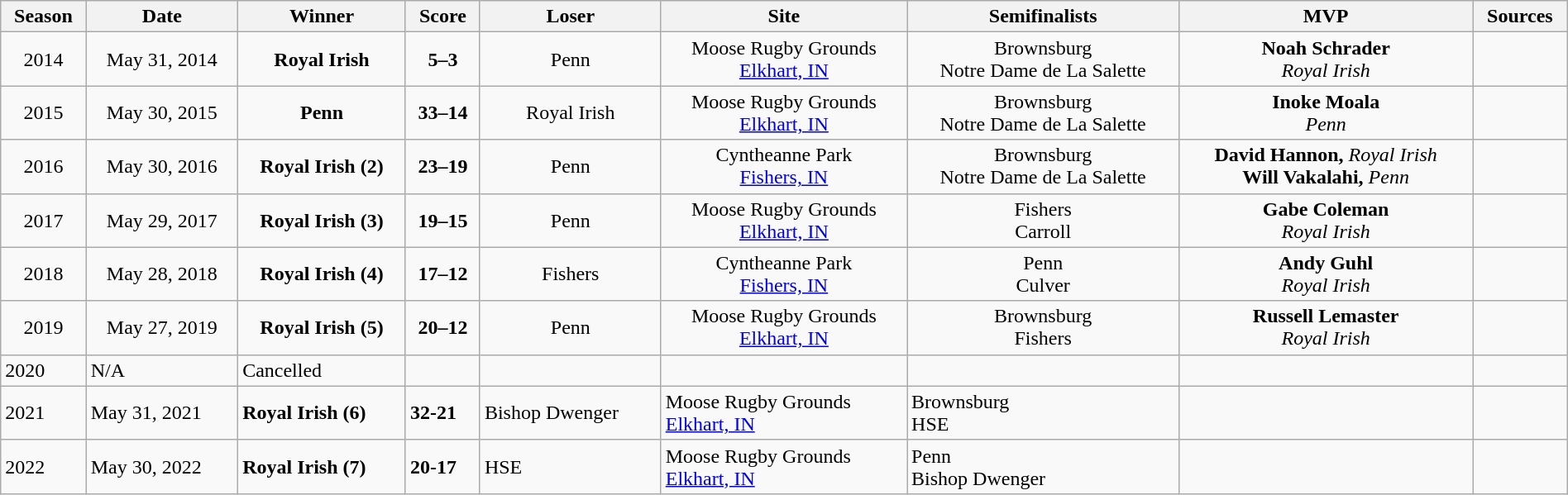<table class="wikitable" style="width:100%;">
<tr>
<th>Season</th>
<th>Date</th>
<th>Winner</th>
<th>Score</th>
<th>Loser</th>
<th>Site</th>
<th>Semifinalists</th>
<th>MVP</th>
<th>Sources</th>
</tr>
<tr>
<td align=center>2014</td>
<td align=center>May 31, 2014</td>
<td align=center><strong>Royal Irish</strong></td>
<td align=center><strong>5–3</strong></td>
<td align=center>Penn</td>
<td align=center>Moose Rugby Grounds<br><a href='#'>Elkhart, IN</a></td>
<td align=center>Brownsburg<br>Notre Dame de La Salette</td>
<td align=center><strong>Noah Schrader</strong><br><em>Royal Irish</em></td>
<td align=center></td>
</tr>
<tr>
<td align=center>2015</td>
<td align=center>May 30, 2015</td>
<td align=center><strong>Penn</strong></td>
<td align=center><strong>33–14</strong></td>
<td align=center>Royal Irish</td>
<td align=center>Moose Rugby Grounds<br><a href='#'>Elkhart, IN</a></td>
<td align=center>Brownsburg<br>Notre Dame de La Salette</td>
<td align=center><strong>Inoke Moala</strong><br><em>Penn</em></td>
<td align=center></td>
</tr>
<tr>
<td align=center>2016</td>
<td align=center>May 30, 2016</td>
<td align=center><strong>Royal Irish (2)</strong></td>
<td align=center><strong>23–19</strong></td>
<td align=center>Penn</td>
<td align=center>Cyntheanne Park<br><a href='#'>Fishers, IN</a></td>
<td align=center>Brownsburg<br>Notre Dame de La Salette</td>
<td align=center><strong>David Hannon,</strong> <em>Royal Irish</em><br><strong>Will Vakalahi,</strong> <em>Penn</em></td>
<td align=center></td>
</tr>
<tr>
<td align=center>2017</td>
<td align=center>May 29, 2017</td>
<td align=center><strong>Royal Irish (3)</strong></td>
<td align=center><strong>19–15</strong></td>
<td align=center>Penn</td>
<td align=center>Moose Rugby Grounds<br><a href='#'>Elkhart, IN</a></td>
<td align=center>Fishers<br>Carroll</td>
<td align=center><strong>Gabe Coleman</strong><br><em>Royal Irish</em></td>
<td align=center></td>
</tr>
<tr>
<td align=center>2018</td>
<td align=center>May 28, 2018</td>
<td align=center><strong>Royal Irish (4)</strong></td>
<td align=center><strong>17–12</strong></td>
<td align=center>Fishers</td>
<td align=center>Cyntheanne Park<br><a href='#'>Fishers, IN</a></td>
<td align=center>Penn<br>Culver</td>
<td align=center><strong>Andy Guhl</strong><br><em>Royal Irish</em></td>
<td align=center></td>
</tr>
<tr>
<td align=center>2019</td>
<td align=center>May 27, 2019</td>
<td align=center><strong>Royal Irish (5)</strong></td>
<td align=center><strong>20–12</strong></td>
<td align=center>Penn</td>
<td align=center>Moose Rugby Grounds<br><a href='#'>Elkhart, IN</a></td>
<td align=center>Brownsburg<br>Fishers</td>
<td align=center><strong>Russell Lemaster</strong><br><em>Royal Irish</em></td>
<td align=center></td>
</tr>
<tr>
<td>2020</td>
<td>N/A</td>
<td>Cancelled</td>
<td></td>
<td></td>
<td></td>
<td></td>
<td></td>
<td></td>
</tr>
<tr>
<td>2021</td>
<td>May 31, 2021</td>
<td><strong>Royal Irish (6)</strong></td>
<td><strong>32-21</strong></td>
<td>Bishop Dwenger</td>
<td>Moose Rugby Grounds<br><a href='#'>Elkhart, IN</a></td>
<td>Brownsburg<br>HSE</td>
<td></td>
<td></td>
</tr>
<tr>
<td>2022</td>
<td>May 30, 2022</td>
<td><strong>Royal Irish (7)</strong></td>
<td><strong>20-17</strong></td>
<td>HSE</td>
<td>Moose Rugby Grounds<br><a href='#'>Elkhart, IN</a></td>
<td>Penn<br>Bishop Dwenger</td>
<td></td>
<td></td>
</tr>
</table>
